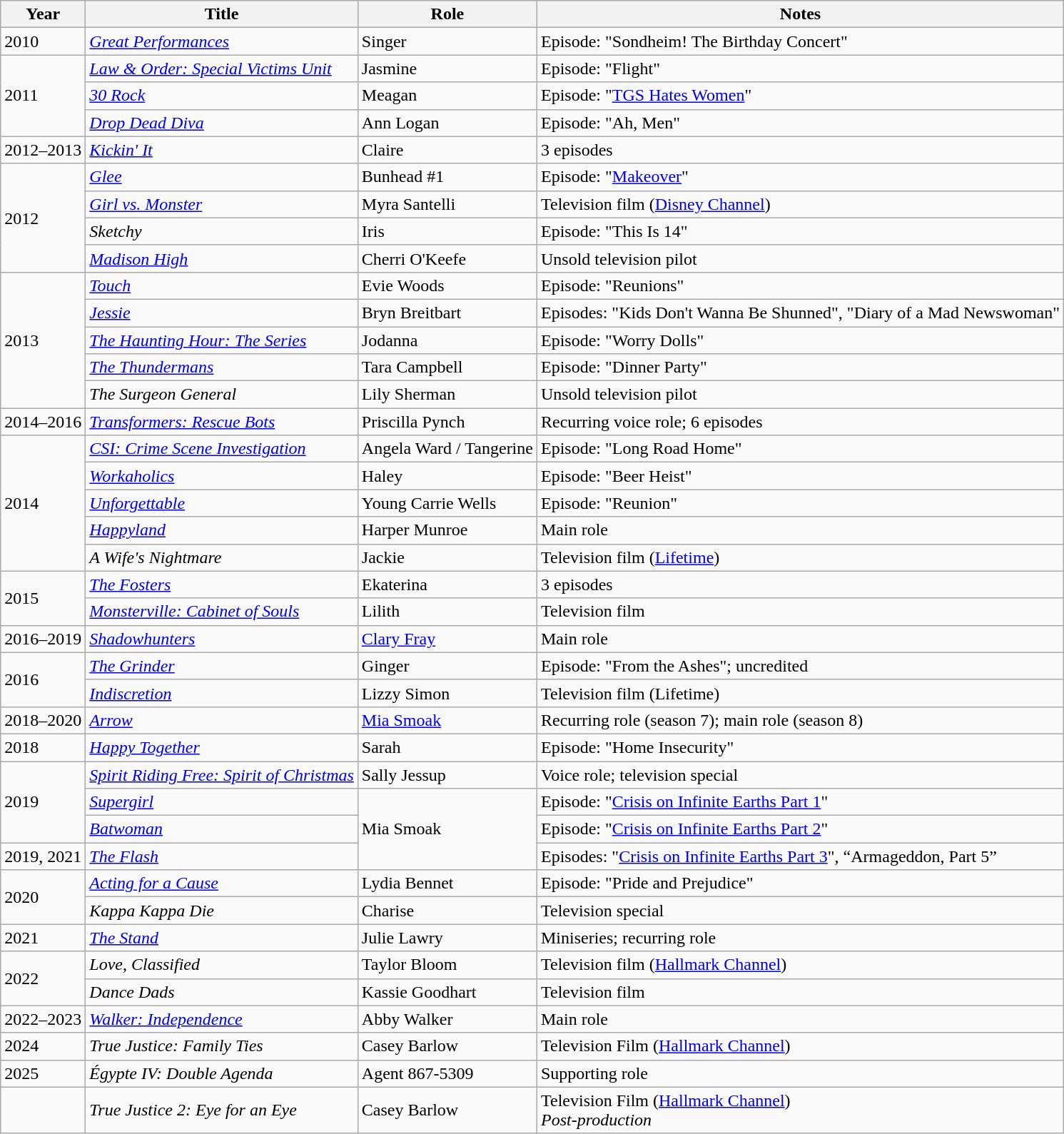<table class="wikitable sortable">
<tr>
<th>Year</th>
<th>Title</th>
<th>Role</th>
<th class="unsortable">Notes</th>
</tr>
<tr>
<td>2010</td>
<td><em><a href='#'>Great Performances</a></em></td>
<td>Singer</td>
<td>Episode: "Sondheim! The Birthday Concert"</td>
</tr>
<tr>
<td rowspan="3">2011</td>
<td><em><a href='#'>Law & Order: Special Victims Unit</a></em></td>
<td>Jasmine</td>
<td>Episode: "Flight"</td>
</tr>
<tr>
<td data-sort-value="Thirty Rock"><em><a href='#'>30 Rock</a></em></td>
<td>Meagan</td>
<td>Episode: "<a href='#'>TGS Hates Women</a>"</td>
</tr>
<tr>
<td><em><a href='#'>Drop Dead Diva</a></em></td>
<td>Ann Logan</td>
<td>Episode: "Ah, Men"</td>
</tr>
<tr>
<td>2012–2013</td>
<td><em><a href='#'>Kickin' It</a></em></td>
<td>Claire</td>
<td>3 episodes</td>
</tr>
<tr>
<td rowspan="4">2012</td>
<td><em><a href='#'>Glee</a></em></td>
<td>Bunhead #1</td>
<td>Episode: "<a href='#'>Makeover</a>"</td>
</tr>
<tr>
<td><em><a href='#'>Girl vs. Monster</a></em></td>
<td>Myra Santelli</td>
<td>Television film (<a href='#'>Disney Channel</a>)</td>
</tr>
<tr>
<td><em>Sketchy</em></td>
<td>Iris</td>
<td>Episode: "This Is 14"</td>
</tr>
<tr>
<td><em><a href='#'>Madison High</a></em></td>
<td>Cherri O'Keefe</td>
<td>Unsold television pilot</td>
</tr>
<tr>
<td rowspan="5">2013</td>
<td><em><a href='#'>Touch</a></em></td>
<td>Evie Woods</td>
<td>Episode: "Reunions"</td>
</tr>
<tr>
<td><em><a href='#'>Jessie</a></em></td>
<td>Bryn Breitbart</td>
<td>Episodes: "Kids Don't Wanna Be Shunned", "Diary of a Mad Newswoman"</td>
</tr>
<tr>
<td data-sort-value="Haunting Hour: The Series, The"><em><a href='#'>The Haunting Hour: The Series</a></em></td>
<td>Jodanna</td>
<td>Episode: "Worry Dolls"</td>
</tr>
<tr>
<td data-sort-value="Thundermans, The"><em><a href='#'>The Thundermans</a></em></td>
<td>Tara Campbell</td>
<td>Episode: "Dinner Party"</td>
</tr>
<tr>
<td data-sort-value="Surgeon General, The"><em>The Surgeon General</em></td>
<td>Lily Sherman</td>
<td>Unsold television pilot</td>
</tr>
<tr>
<td>2014–2016</td>
<td><em><a href='#'>Transformers: Rescue Bots</a></em></td>
<td>Priscilla Pynch</td>
<td>Recurring voice role; 6 episodes</td>
</tr>
<tr>
<td rowspan="5">2014</td>
<td><em><a href='#'>CSI: Crime Scene Investigation</a></em></td>
<td>Angela Ward / Tangerine</td>
<td>Episode: "Long Road Home"</td>
</tr>
<tr>
<td><em><a href='#'>Workaholics</a></em></td>
<td>Haley</td>
<td>Episode: "Beer Heist"</td>
</tr>
<tr>
<td><em><a href='#'>Unforgettable</a></em></td>
<td>Young Carrie Wells</td>
<td>Episode: "Reunion"</td>
</tr>
<tr>
<td><em><a href='#'>Happyland</a></em></td>
<td>Harper Munroe</td>
<td>Main role</td>
</tr>
<tr>
<td data-sort-value="Wife's Nightmare, A"><em>A Wife's Nightmare</em></td>
<td>Jackie</td>
<td>Television film (<a href='#'>Lifetime</a>)</td>
</tr>
<tr>
<td rowspan="2">2015</td>
<td data-sort-value="Fosters, The"><em><a href='#'>The Fosters</a></em></td>
<td>Ekaterina</td>
<td>3 episodes</td>
</tr>
<tr>
<td><em><a href='#'>Monsterville: Cabinet of Souls</a></em></td>
<td>Lilith</td>
<td>Television film</td>
</tr>
<tr>
<td>2016–2019</td>
<td><em><a href='#'>Shadowhunters</a></em></td>
<td><a href='#'>Clary Fray</a></td>
<td>Main role</td>
</tr>
<tr>
<td rowspan="2">2016</td>
<td data-sort-value="Grinder, The"><em><a href='#'>The Grinder</a></em></td>
<td>Ginger</td>
<td>Episode: "From the Ashes"; uncredited</td>
</tr>
<tr>
<td><em><a href='#'>Indiscretion</a></em></td>
<td>Lizzy Simon</td>
<td>Television film (Lifetime)</td>
</tr>
<tr>
<td>2018–2020</td>
<td><em><a href='#'>Arrow</a></em></td>
<td><a href='#'>Mia Smoak</a></td>
<td>Recurring role (season 7); main role (season 8)</td>
</tr>
<tr>
<td>2018</td>
<td><em><a href='#'>Happy Together</a></em></td>
<td>Sarah</td>
<td>Episode: "Home Insecurity"</td>
</tr>
<tr>
<td rowspan="3">2019</td>
<td><em><a href='#'>Spirit Riding Free: Spirit of Christmas</a></em></td>
<td>Sally Jessup</td>
<td>Voice role; television special</td>
</tr>
<tr>
<td><em><a href='#'>Supergirl</a></em></td>
<td rowspan="3">Mia Smoak</td>
<td>Episode: "<a href='#'>Crisis on Infinite Earths Part 1</a>"</td>
</tr>
<tr>
<td><em><a href='#'>Batwoman</a></em></td>
<td>Episode: "<a href='#'>Crisis on Infinite Earths Part 2</a>"</td>
</tr>
<tr>
<td>2019, 2021</td>
<td data-sort-value="Flash, The"><em><a href='#'>The Flash</a></em></td>
<td>Episodes: "<a href='#'>Crisis on Infinite Earths Part 3</a>", “Armageddon, Part 5”</td>
</tr>
<tr>
<td rowspan="2">2020</td>
<td><em><a href='#'>Acting for a Cause</a></em></td>
<td>Lydia Bennet</td>
<td>Episode: "Pride and Prejudice"</td>
</tr>
<tr>
<td><em>Kappa Kappa Die</em></td>
<td>Charise</td>
<td>Television special</td>
</tr>
<tr>
<td>2021</td>
<td data-sort-value="Stand, The"><em><a href='#'>The Stand</a></em></td>
<td>Julie Lawry</td>
<td>Miniseries; recurring role</td>
</tr>
<tr>
<td rowspan="2">2022</td>
<td><em>Love, Classified</em></td>
<td>Taylor Bloom</td>
<td>Television film (<a href='#'>Hallmark Channel</a>)</td>
</tr>
<tr>
<td><em>Dance Dads</em></td>
<td>Kassie Goodhart</td>
<td>Television film</td>
</tr>
<tr>
<td>2022–2023</td>
<td><em><a href='#'>Walker: Independence</a></em></td>
<td>Abby Walker</td>
<td>Main role</td>
</tr>
<tr>
<td>2024</td>
<td><em>True Justice: Family Ties</em></td>
<td>Casey Barlow</td>
<td>Television Film (<a href='#'>Hallmark Channel</a>)</td>
</tr>
<tr>
<td>2025</td>
<td><em>Égypte IV: Double Agenda</em></td>
<td>Agent 867-5309</td>
<td>Supporting role</td>
</tr>
<tr>
<td></td>
<td><em>True Justice 2: Eye for an Eye</em></td>
<td>Casey Barlow</td>
<td>Television Film (<a href='#'>Hallmark Channel</a>)<br><em>Post-production</em></td>
</tr>
</table>
